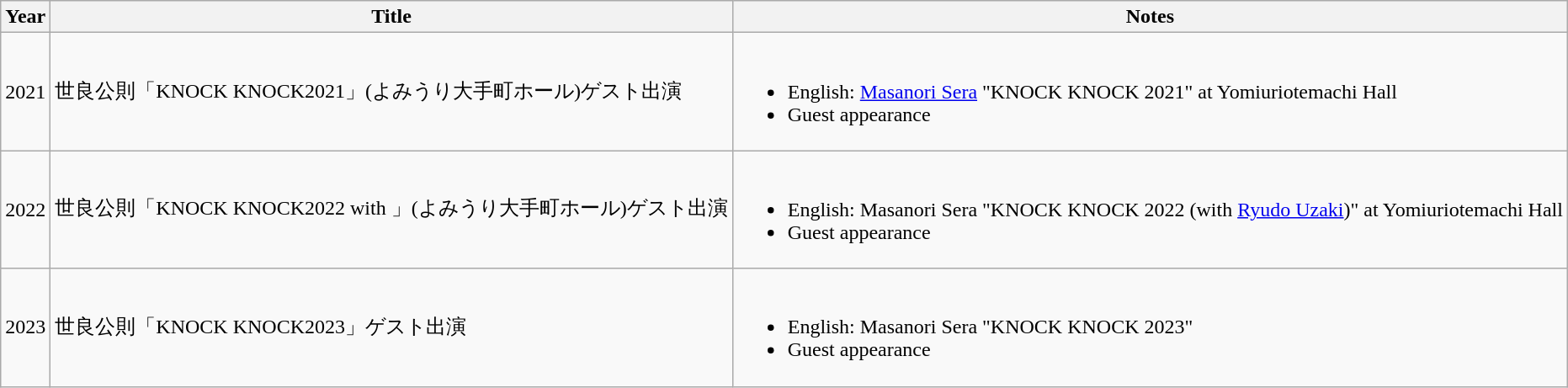<table class="wikitable">
<tr>
<th>Year</th>
<th>Title</th>
<th>Notes</th>
</tr>
<tr>
<td>2021</td>
<td>世良公則「KNOCK KNOCK2021」(よみうり大手町ホール)ゲスト出演</td>
<td><br><ul><li>English: <a href='#'>Masanori Sera</a> "KNOCK KNOCK 2021" at Yomiuriotemachi Hall</li><li>Guest appearance</li></ul></td>
</tr>
<tr>
<td>2022</td>
<td>世良公則「KNOCK KNOCK2022 with 」(よみうり大手町ホール)ゲスト出演</td>
<td><br><ul><li>English: Masanori Sera "KNOCK KNOCK 2022 (with <a href='#'>Ryudo Uzaki</a>)" at Yomiuriotemachi Hall</li><li>Guest appearance</li></ul></td>
</tr>
<tr>
<td>2023</td>
<td>世良公則「KNOCK KNOCK2023」ゲスト出演</td>
<td><br><ul><li>English: Masanori Sera "KNOCK KNOCK 2023"</li><li>Guest appearance</li></ul></td>
</tr>
</table>
